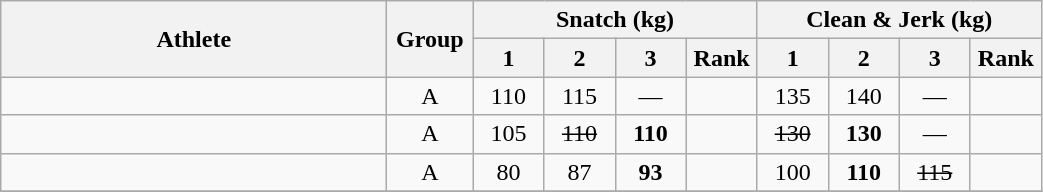<table class = "wikitable sortable" style="text-align:center;">
<tr>
<th rowspan=2 class="unsortable" width=250>Athlete</th>
<th rowspan=2 class="unsortable" width=50>Group</th>
<th colspan=4>Snatch (kg)</th>
<th colspan=4>Clean & Jerk (kg)</th>
</tr>
<tr>
<th width=40 class="unsortable">1</th>
<th width=40 class="unsortable">2</th>
<th width=40 class="unsortable">3</th>
<th width=40>Rank</th>
<th width=40 class="unsortable">1</th>
<th width=40 class="unsortable">2</th>
<th width=40 class="unsortable">3</th>
<th width=40>Rank</th>
</tr>
<tr>
<td align=left></td>
<td>A</td>
<td>110</td>
<td>115</td>
<td>—</td>
<td></td>
<td>135</td>
<td>140</td>
<td>—</td>
<td></td>
</tr>
<tr>
<td align=left></td>
<td>A</td>
<td>105</td>
<td><s>110</s></td>
<td><strong>110</strong></td>
<td></td>
<td><s>130</s></td>
<td><strong>130</strong></td>
<td>—</td>
<td></td>
</tr>
<tr>
<td align=left></td>
<td>A</td>
<td>80</td>
<td>87</td>
<td><strong>93</strong></td>
<td></td>
<td>100</td>
<td><strong>110</strong></td>
<td><s>115</s></td>
<td></td>
</tr>
<tr>
</tr>
</table>
